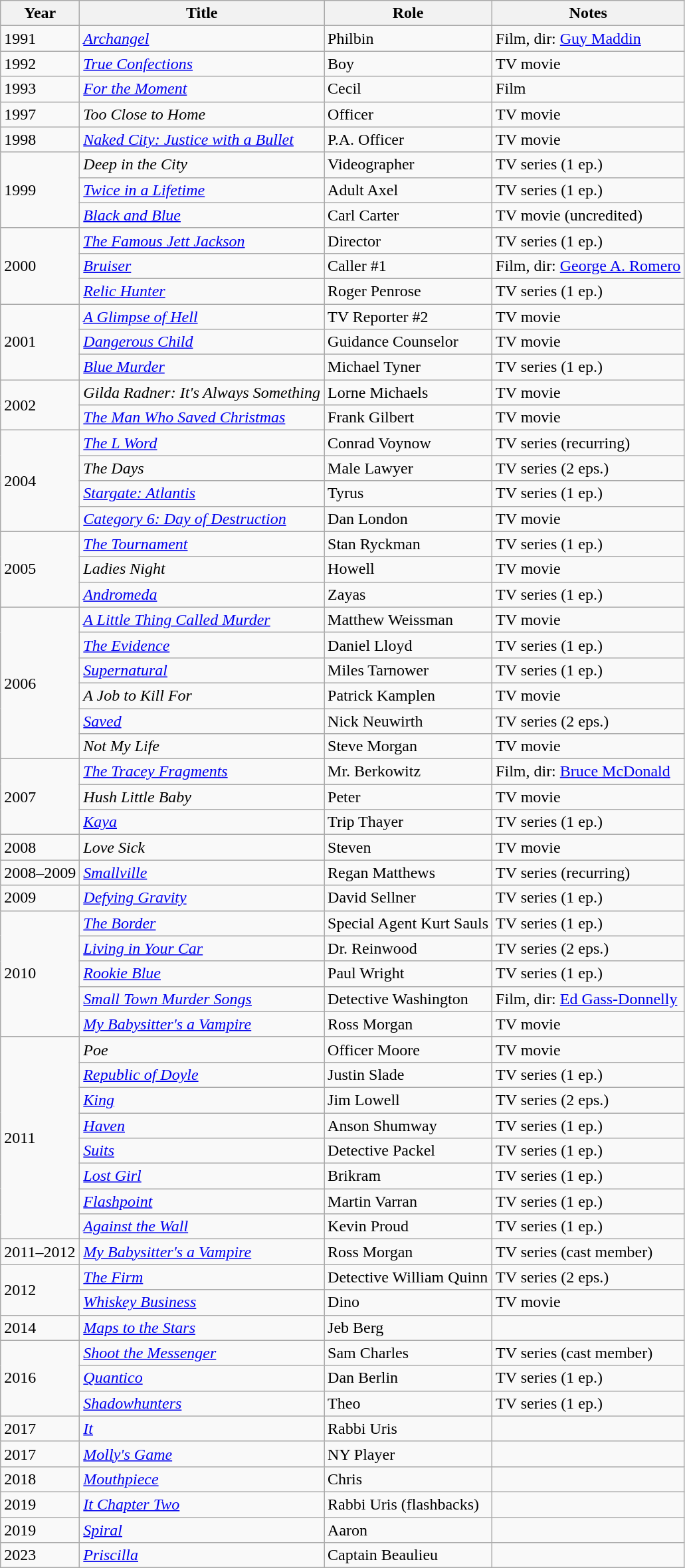<table class="wikitable">
<tr>
<th>Year</th>
<th>Title</th>
<th>Role</th>
<th>Notes</th>
</tr>
<tr>
<td>1991</td>
<td><em><a href='#'>Archangel</a></em></td>
<td>Philbin</td>
<td>Film, dir: <a href='#'>Guy Maddin</a></td>
</tr>
<tr>
<td>1992</td>
<td><em><a href='#'>True Confections</a></em></td>
<td>Boy</td>
<td>TV movie</td>
</tr>
<tr>
<td>1993</td>
<td><em><a href='#'>For the Moment</a></em></td>
<td>Cecil</td>
<td>Film</td>
</tr>
<tr>
<td>1997</td>
<td><em>Too Close to Home</em></td>
<td>Officer</td>
<td>TV movie</td>
</tr>
<tr>
<td>1998</td>
<td><em><a href='#'>Naked City: Justice with a Bullet</a></em></td>
<td>P.A. Officer</td>
<td>TV movie</td>
</tr>
<tr>
<td rowspan="3">1999</td>
<td><em>Deep in the City</em></td>
<td>Videographer</td>
<td>TV series (1 ep.)</td>
</tr>
<tr>
<td><em><a href='#'>Twice in a Lifetime</a></em></td>
<td>Adult Axel</td>
<td>TV series (1 ep.)</td>
</tr>
<tr>
<td><em><a href='#'>Black and Blue</a></em></td>
<td>Carl Carter</td>
<td>TV movie (uncredited)</td>
</tr>
<tr>
<td rowspan="3">2000</td>
<td><em><a href='#'>The Famous Jett Jackson</a></em></td>
<td>Director</td>
<td>TV series (1 ep.)</td>
</tr>
<tr>
<td><em><a href='#'>Bruiser</a></em></td>
<td>Caller #1</td>
<td>Film, dir: <a href='#'>George A. Romero</a></td>
</tr>
<tr>
<td><em><a href='#'>Relic Hunter</a></em></td>
<td>Roger Penrose</td>
<td>TV series (1 ep.)</td>
</tr>
<tr>
<td rowspan="3">2001</td>
<td><em><a href='#'>A Glimpse of Hell</a></em></td>
<td>TV Reporter #2</td>
<td>TV movie</td>
</tr>
<tr>
<td><em><a href='#'>Dangerous Child</a></em></td>
<td>Guidance Counselor</td>
<td>TV movie</td>
</tr>
<tr>
<td><em><a href='#'>Blue Murder</a></em></td>
<td>Michael Tyner</td>
<td>TV series (1 ep.)</td>
</tr>
<tr>
<td rowspan="2">2002</td>
<td><em>Gilda Radner: It's Always Something</em></td>
<td>Lorne Michaels</td>
<td>TV movie</td>
</tr>
<tr>
<td><em><a href='#'>The Man Who Saved Christmas</a></em></td>
<td>Frank Gilbert</td>
<td>TV movie</td>
</tr>
<tr>
<td rowspan="4">2004</td>
<td><em><a href='#'>The L Word</a></em></td>
<td>Conrad Voynow</td>
<td>TV series (recurring)</td>
</tr>
<tr>
<td><em>The Days</em></td>
<td>Male Lawyer</td>
<td>TV series (2 eps.)</td>
</tr>
<tr>
<td><em><a href='#'>Stargate: Atlantis</a></em></td>
<td>Tyrus</td>
<td>TV series (1 ep.)</td>
</tr>
<tr>
<td><em><a href='#'>Category 6: Day of Destruction</a></em></td>
<td>Dan London</td>
<td>TV movie</td>
</tr>
<tr>
<td rowspan="3">2005</td>
<td><em><a href='#'>The Tournament</a></em></td>
<td>Stan Ryckman</td>
<td>TV series (1 ep.)</td>
</tr>
<tr>
<td><em>Ladies Night</em></td>
<td>Howell</td>
<td>TV movie</td>
</tr>
<tr>
<td><em><a href='#'>Andromeda</a></em></td>
<td>Zayas</td>
<td>TV series (1 ep.)</td>
</tr>
<tr>
<td rowspan="6">2006</td>
<td><em><a href='#'>A Little Thing Called Murder</a></em></td>
<td>Matthew Weissman</td>
<td>TV movie</td>
</tr>
<tr>
<td><em><a href='#'>The Evidence</a></em></td>
<td>Daniel Lloyd</td>
<td>TV series (1 ep.)</td>
</tr>
<tr>
<td><em><a href='#'>Supernatural</a></em></td>
<td>Miles Tarnower</td>
<td>TV series (1 ep.)</td>
</tr>
<tr>
<td><em>A Job to Kill For</em></td>
<td>Patrick Kamplen</td>
<td>TV movie</td>
</tr>
<tr>
<td><em><a href='#'>Saved</a></em></td>
<td>Nick Neuwirth</td>
<td>TV series (2 eps.)</td>
</tr>
<tr>
<td><em>Not My Life</em></td>
<td>Steve Morgan</td>
<td>TV movie</td>
</tr>
<tr>
<td rowspan="3">2007</td>
<td><em><a href='#'>The Tracey Fragments</a></em></td>
<td>Mr. Berkowitz</td>
<td>Film, dir: <a href='#'>Bruce McDonald</a></td>
</tr>
<tr>
<td><em>Hush Little Baby</em></td>
<td>Peter</td>
<td>TV movie</td>
</tr>
<tr>
<td><em><a href='#'>Kaya</a></em></td>
<td>Trip Thayer</td>
<td>TV series (1 ep.)</td>
</tr>
<tr>
<td>2008</td>
<td><em>Love Sick</em></td>
<td>Steven</td>
<td>TV movie</td>
</tr>
<tr>
<td>2008–2009</td>
<td><em><a href='#'>Smallville</a></em></td>
<td>Regan Matthews</td>
<td>TV series (recurring)</td>
</tr>
<tr>
<td>2009</td>
<td><em><a href='#'>Defying Gravity</a></em></td>
<td>David Sellner</td>
<td>TV series (1 ep.)</td>
</tr>
<tr>
<td rowspan="5">2010</td>
<td><em><a href='#'>The Border</a></em></td>
<td>Special Agent Kurt Sauls</td>
<td>TV series (1 ep.)</td>
</tr>
<tr>
<td><em><a href='#'>Living in Your Car</a></em></td>
<td>Dr. Reinwood</td>
<td>TV series (2 eps.)</td>
</tr>
<tr>
<td><em><a href='#'>Rookie Blue</a></em></td>
<td>Paul Wright</td>
<td>TV series (1 ep.)</td>
</tr>
<tr>
<td><em><a href='#'>Small Town Murder Songs</a></em></td>
<td>Detective Washington</td>
<td>Film, dir: <a href='#'>Ed Gass-Donnelly</a></td>
</tr>
<tr>
<td><em><a href='#'>My Babysitter's a Vampire</a></em></td>
<td>Ross Morgan</td>
<td>TV movie</td>
</tr>
<tr>
<td rowspan="8">2011</td>
<td><em>Poe</em></td>
<td>Officer Moore</td>
<td>TV movie</td>
</tr>
<tr>
<td><em><a href='#'>Republic of Doyle</a></em></td>
<td>Justin Slade</td>
<td>TV series (1 ep.)</td>
</tr>
<tr>
<td><em><a href='#'>King</a></em></td>
<td>Jim Lowell</td>
<td>TV series (2 eps.)</td>
</tr>
<tr>
<td><em><a href='#'>Haven</a></em></td>
<td>Anson Shumway</td>
<td>TV series (1 ep.)</td>
</tr>
<tr>
<td><em><a href='#'>Suits</a></em></td>
<td>Detective Packel</td>
<td>TV series (1 ep.)</td>
</tr>
<tr>
<td><em><a href='#'>Lost Girl</a></em></td>
<td>Brikram</td>
<td>TV series (1 ep.)</td>
</tr>
<tr>
<td><em><a href='#'>Flashpoint</a></em></td>
<td>Martin Varran</td>
<td>TV series (1 ep.)</td>
</tr>
<tr>
<td><em><a href='#'>Against the Wall</a></em></td>
<td>Kevin Proud</td>
<td>TV series (1 ep.)</td>
</tr>
<tr>
<td>2011–2012</td>
<td><em><a href='#'>My Babysitter's a Vampire</a></em></td>
<td>Ross Morgan</td>
<td>TV series (cast member)</td>
</tr>
<tr>
<td rowspan="2">2012</td>
<td><em><a href='#'>The Firm</a></em></td>
<td>Detective William Quinn</td>
<td>TV series (2 eps.)</td>
</tr>
<tr>
<td><em><a href='#'>Whiskey Business</a></em></td>
<td>Dino</td>
<td>TV movie</td>
</tr>
<tr>
<td>2014</td>
<td><em><a href='#'>Maps to the Stars</a></em></td>
<td>Jeb Berg</td>
<td></td>
</tr>
<tr>
<td rowspan="3">2016</td>
<td><em><a href='#'>Shoot the Messenger</a></em></td>
<td>Sam Charles</td>
<td>TV series (cast member)</td>
</tr>
<tr>
<td><em><a href='#'>Quantico</a></em></td>
<td>Dan Berlin</td>
<td>TV series (1 ep.)</td>
</tr>
<tr>
<td><em><a href='#'>Shadowhunters</a></em></td>
<td>Theo</td>
<td>TV series (1 ep.)</td>
</tr>
<tr>
<td>2017</td>
<td><em><a href='#'>It</a></em></td>
<td>Rabbi Uris</td>
<td></td>
</tr>
<tr>
<td>2017</td>
<td><em><a href='#'>Molly's Game</a></em></td>
<td>NY Player</td>
<td></td>
</tr>
<tr>
<td>2018</td>
<td><em><a href='#'>Mouthpiece</a></em></td>
<td>Chris</td>
<td></td>
</tr>
<tr>
<td>2019</td>
<td><em><a href='#'>It Chapter Two</a></em></td>
<td>Rabbi Uris (flashbacks)</td>
<td></td>
</tr>
<tr>
<td>2019</td>
<td><em><a href='#'>Spiral</a></em></td>
<td>Aaron</td>
<td></td>
</tr>
<tr>
<td>2023</td>
<td><em><a href='#'>Priscilla</a></em></td>
<td>Captain Beaulieu</td>
<td></td>
</tr>
</table>
